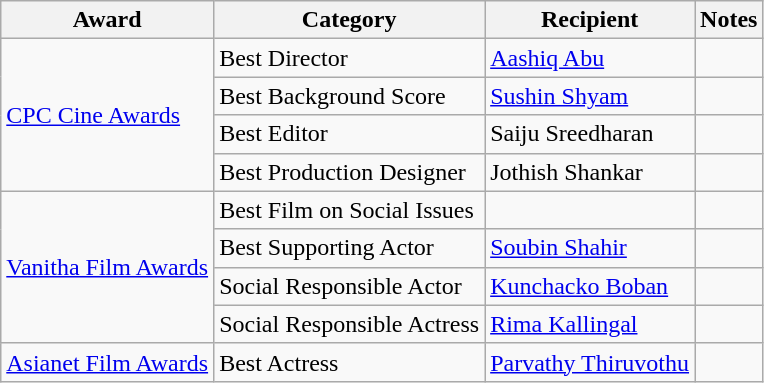<table class="wikitable plainrowheaders sortable">
<tr>
<th>Award</th>
<th>Category</th>
<th>Recipient</th>
<th>Notes</th>
</tr>
<tr>
<td rowspan=4><a href='#'>CPC Cine Awards</a></td>
<td>Best Director</td>
<td><a href='#'>Aashiq Abu</a></td>
<td></td>
</tr>
<tr>
<td>Best Background Score</td>
<td><a href='#'>Sushin Shyam</a></td>
<td></td>
</tr>
<tr>
<td>Best Editor</td>
<td>Saiju Sreedharan</td>
<td></td>
</tr>
<tr>
<td>Best Production Designer</td>
<td>Jothish Shankar</td>
<td></td>
</tr>
<tr>
<td rowspan=4><a href='#'>Vanitha Film Awards</a></td>
<td>Best Film on Social Issues</td>
<td></td>
<td></td>
</tr>
<tr>
<td>Best Supporting Actor</td>
<td><a href='#'>Soubin Shahir</a></td>
<td></td>
</tr>
<tr>
<td>Social Responsible Actor</td>
<td><a href='#'>Kunchacko Boban</a></td>
<td></td>
</tr>
<tr>
<td>Social Responsible Actress</td>
<td><a href='#'>Rima Kallingal</a></td>
<td></td>
</tr>
<tr>
<td><a href='#'>Asianet Film Awards</a></td>
<td>Best Actress</td>
<td><a href='#'>Parvathy Thiruvothu</a></td>
<td></td>
</tr>
</table>
